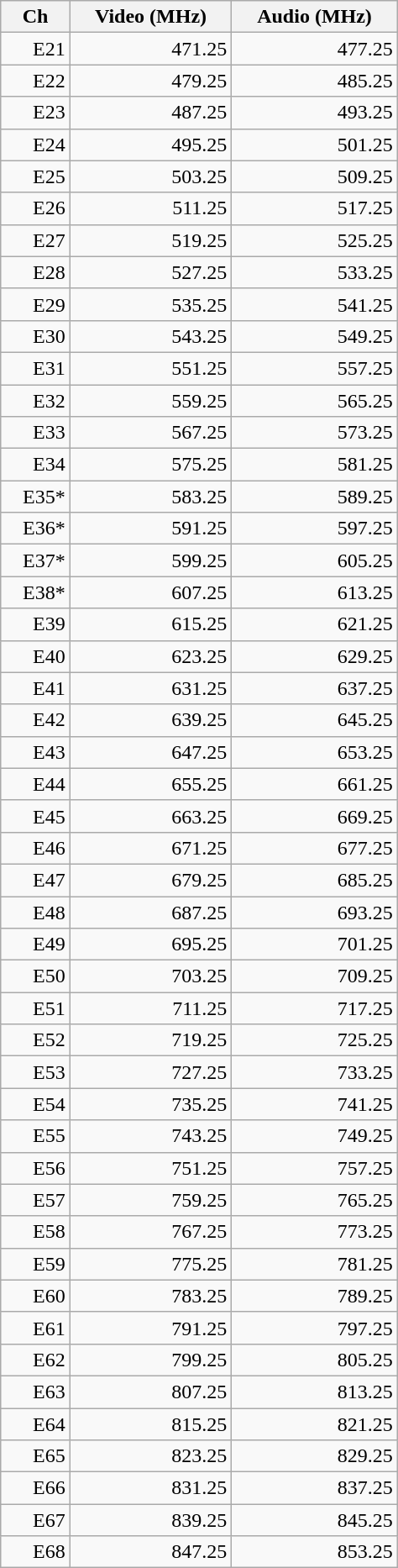<table class="wikitable" width="25%" border="1" cellpadding="1" align="right">
<tr ---- align="right">
<th>Ch</th>
<th>Video (MHz)</th>
<th>Audio (MHz)</th>
</tr>
<tr ---- align="right">
<td>E21</td>
<td>471.25</td>
<td>477.25</td>
</tr>
<tr ---- align="right">
<td>E22</td>
<td>479.25</td>
<td>485.25</td>
</tr>
<tr ---- align="right">
<td>E23</td>
<td>487.25</td>
<td>493.25</td>
</tr>
<tr ---- align="right">
<td>E24</td>
<td>495.25</td>
<td>501.25</td>
</tr>
<tr ---- align="right">
<td>E25</td>
<td>503.25</td>
<td>509.25</td>
</tr>
<tr ---- align="right">
<td>E26</td>
<td>511.25</td>
<td>517.25</td>
</tr>
<tr ---- align="right">
<td>E27</td>
<td>519.25</td>
<td>525.25</td>
</tr>
<tr ---- align="right">
<td>E28</td>
<td>527.25</td>
<td>533.25</td>
</tr>
<tr ---- align="right">
<td>E29</td>
<td>535.25</td>
<td>541.25</td>
</tr>
<tr ---- align="right">
<td>E30</td>
<td>543.25</td>
<td>549.25</td>
</tr>
<tr ---- align="right">
<td>E31</td>
<td>551.25</td>
<td>557.25</td>
</tr>
<tr ---- align="right">
<td>E32</td>
<td>559.25</td>
<td>565.25</td>
</tr>
<tr ---- align="right">
<td>E33</td>
<td>567.25</td>
<td>573.25</td>
</tr>
<tr ---- align="right">
<td>E34</td>
<td>575.25</td>
<td>581.25</td>
</tr>
<tr ---- align="right">
<td>E35*</td>
<td>583.25</td>
<td>589.25</td>
</tr>
<tr ---- align="right">
<td>E36*</td>
<td>591.25</td>
<td>597.25</td>
</tr>
<tr ---- align="right">
<td>E37*</td>
<td>599.25</td>
<td>605.25</td>
</tr>
<tr ---- align="right">
<td>E38*</td>
<td>607.25</td>
<td>613.25</td>
</tr>
<tr ---- align="right">
<td>E39</td>
<td>615.25</td>
<td>621.25</td>
</tr>
<tr ---- align="right">
<td>E40</td>
<td>623.25</td>
<td>629.25</td>
</tr>
<tr ---- align="right">
<td>E41</td>
<td>631.25</td>
<td>637.25</td>
</tr>
<tr ---- align="right">
<td>E42</td>
<td>639.25</td>
<td>645.25</td>
</tr>
<tr ---- align="right">
<td>E43</td>
<td>647.25</td>
<td>653.25</td>
</tr>
<tr ---- align="right">
<td>E44</td>
<td>655.25</td>
<td>661.25</td>
</tr>
<tr ---- align="right">
<td>E45</td>
<td>663.25</td>
<td>669.25</td>
</tr>
<tr ---- align="right">
<td>E46</td>
<td>671.25</td>
<td>677.25</td>
</tr>
<tr ---- align="right">
<td>E47</td>
<td>679.25</td>
<td>685.25</td>
</tr>
<tr ---- align="right">
<td>E48</td>
<td>687.25</td>
<td>693.25</td>
</tr>
<tr ---- align="right">
<td>E49</td>
<td>695.25</td>
<td>701.25</td>
</tr>
<tr ---- align="right">
<td>E50</td>
<td>703.25</td>
<td>709.25</td>
</tr>
<tr ---- align="right">
<td>E51</td>
<td>711.25</td>
<td>717.25</td>
</tr>
<tr ---- align="right">
<td>E52</td>
<td>719.25</td>
<td>725.25</td>
</tr>
<tr ---- align="right">
<td>E53</td>
<td>727.25</td>
<td>733.25</td>
</tr>
<tr ---- align="right">
<td>E54</td>
<td>735.25</td>
<td>741.25</td>
</tr>
<tr ---- align="right">
<td>E55</td>
<td>743.25</td>
<td>749.25</td>
</tr>
<tr ---- align="right">
<td>E56</td>
<td>751.25</td>
<td>757.25</td>
</tr>
<tr ---- align="right">
<td>E57</td>
<td>759.25</td>
<td>765.25</td>
</tr>
<tr ---- align="right">
<td>E58</td>
<td>767.25</td>
<td>773.25</td>
</tr>
<tr ---- align="right">
<td>E59</td>
<td>775.25</td>
<td>781.25</td>
</tr>
<tr ---- align="right">
<td>E60</td>
<td>783.25</td>
<td>789.25</td>
</tr>
<tr ---- align="right">
<td>E61</td>
<td>791.25</td>
<td>797.25</td>
</tr>
<tr ---- align="right">
<td>E62</td>
<td>799.25</td>
<td>805.25</td>
</tr>
<tr ---- align="right">
<td>E63</td>
<td>807.25</td>
<td>813.25</td>
</tr>
<tr ---- align="right">
<td>E64</td>
<td>815.25</td>
<td>821.25</td>
</tr>
<tr ---- align="right">
<td>E65</td>
<td>823.25</td>
<td>829.25</td>
</tr>
<tr ---- align="right">
<td>E66</td>
<td>831.25</td>
<td>837.25</td>
</tr>
<tr ---- align="right">
<td>E67</td>
<td>839.25</td>
<td>845.25</td>
</tr>
<tr ---- align="right">
<td>E68</td>
<td>847.25</td>
<td>853.25</td>
</tr>
</table>
